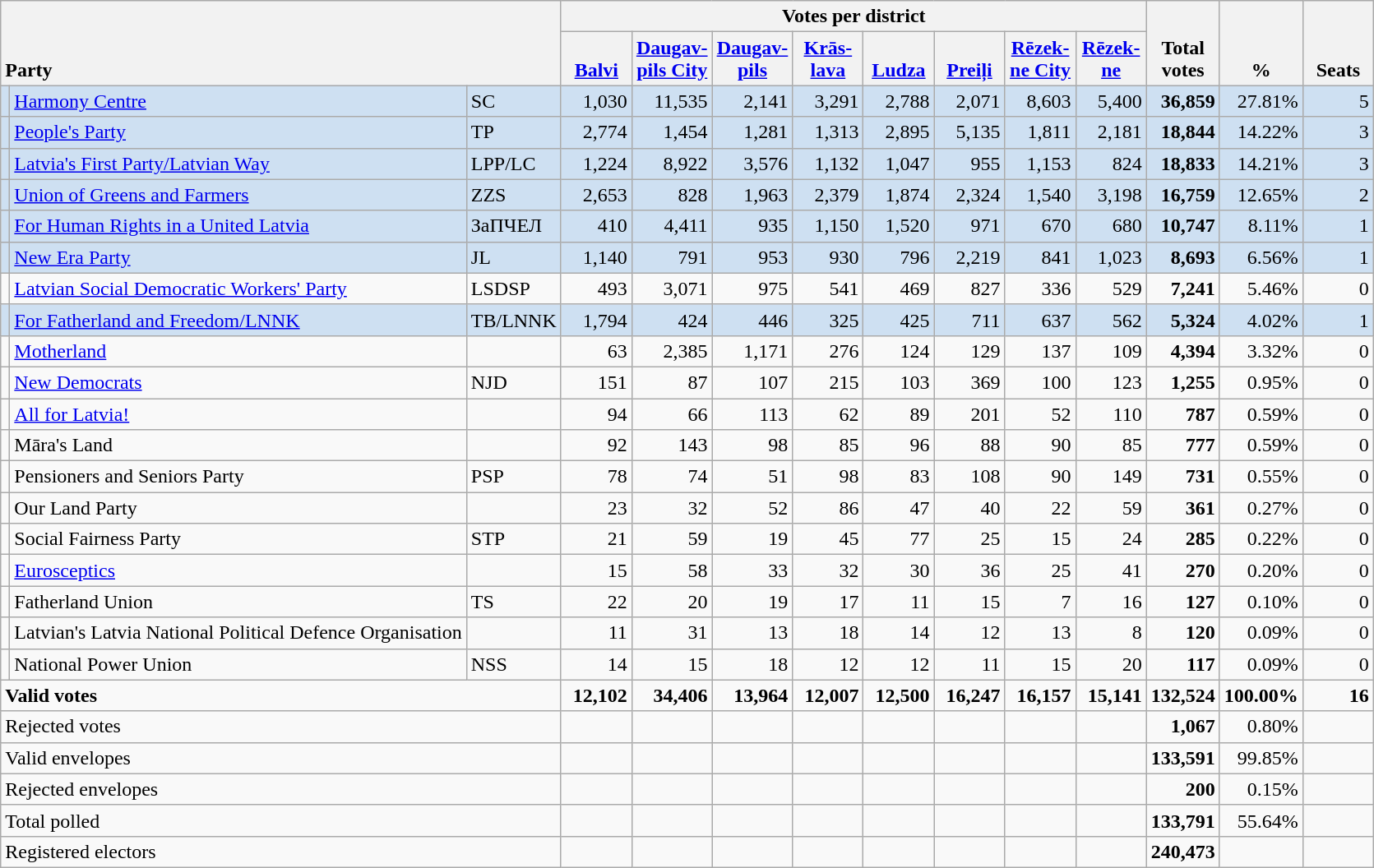<table class="wikitable" border="1" style="text-align:right;">
<tr>
<th style="text-align:left;" valign=bottom rowspan=2 colspan=3>Party</th>
<th colspan=8>Votes per district</th>
<th align=center valign=bottom rowspan=2 width="50">Total votes</th>
<th align=center valign=bottom rowspan=2 width="50">%</th>
<th align=center valign=bottom rowspan=2 width="50">Seats</th>
</tr>
<tr>
<th align=center valign=bottom width="50"><a href='#'>Balvi</a></th>
<th align=center valign=bottom width="50"><a href='#'>Daugav- pils City</a></th>
<th align=center valign=bottom width="50"><a href='#'>Daugav- pils</a></th>
<th align=center valign=bottom width="50"><a href='#'>Krās- lava</a></th>
<th align=center valign=bottom width="50"><a href='#'>Ludza</a></th>
<th align=center valign=bottom width="50"><a href='#'>Preiļi</a></th>
<th align=center valign=bottom width="50"><a href='#'>Rēzek- ne City</a></th>
<th align=center valign=bottom width="50"><a href='#'>Rēzek- ne</a></th>
</tr>
<tr style="background:#CEE0F2;">
<td></td>
<td align=left><a href='#'>Harmony Centre</a></td>
<td align=left>SC</td>
<td>1,030</td>
<td>11,535</td>
<td>2,141</td>
<td>3,291</td>
<td>2,788</td>
<td>2,071</td>
<td>8,603</td>
<td>5,400</td>
<td><strong>36,859</strong></td>
<td>27.81%</td>
<td>5</td>
</tr>
<tr style="background:#CEE0F2;">
<td></td>
<td align=left><a href='#'>People's Party</a></td>
<td align=left>TP</td>
<td>2,774</td>
<td>1,454</td>
<td>1,281</td>
<td>1,313</td>
<td>2,895</td>
<td>5,135</td>
<td>1,811</td>
<td>2,181</td>
<td><strong>18,844</strong></td>
<td>14.22%</td>
<td>3</td>
</tr>
<tr style="background:#CEE0F2;">
<td></td>
<td align=left><a href='#'>Latvia's First Party/Latvian Way</a></td>
<td align=left>LPP/LC</td>
<td>1,224</td>
<td>8,922</td>
<td>3,576</td>
<td>1,132</td>
<td>1,047</td>
<td>955</td>
<td>1,153</td>
<td>824</td>
<td><strong>18,833</strong></td>
<td>14.21%</td>
<td>3</td>
</tr>
<tr style="background:#CEE0F2;">
<td></td>
<td align=left><a href='#'>Union of Greens and Farmers</a></td>
<td align=left>ZZS</td>
<td>2,653</td>
<td>828</td>
<td>1,963</td>
<td>2,379</td>
<td>1,874</td>
<td>2,324</td>
<td>1,540</td>
<td>3,198</td>
<td><strong>16,759</strong></td>
<td>12.65%</td>
<td>2</td>
</tr>
<tr style="background:#CEE0F2;">
<td></td>
<td align=left><a href='#'>For Human Rights in a United Latvia</a></td>
<td align=left>ЗаПЧЕЛ</td>
<td>410</td>
<td>4,411</td>
<td>935</td>
<td>1,150</td>
<td>1,520</td>
<td>971</td>
<td>670</td>
<td>680</td>
<td><strong>10,747</strong></td>
<td>8.11%</td>
<td>1</td>
</tr>
<tr style="background:#CEE0F2;">
<td></td>
<td align=left><a href='#'>New Era Party</a></td>
<td align=left>JL</td>
<td>1,140</td>
<td>791</td>
<td>953</td>
<td>930</td>
<td>796</td>
<td>2,219</td>
<td>841</td>
<td>1,023</td>
<td><strong>8,693</strong></td>
<td>6.56%</td>
<td>1</td>
</tr>
<tr>
<td></td>
<td align=left style="white-space: nowrap;"><a href='#'>Latvian Social Democratic Workers' Party</a></td>
<td align=left>LSDSP</td>
<td>493</td>
<td>3,071</td>
<td>975</td>
<td>541</td>
<td>469</td>
<td>827</td>
<td>336</td>
<td>529</td>
<td><strong>7,241</strong></td>
<td>5.46%</td>
<td>0</td>
</tr>
<tr style="background:#CEE0F2;">
<td></td>
<td align=left><a href='#'>For Fatherland and Freedom/LNNK</a></td>
<td align=left>TB/LNNK</td>
<td>1,794</td>
<td>424</td>
<td>446</td>
<td>325</td>
<td>425</td>
<td>711</td>
<td>637</td>
<td>562</td>
<td><strong>5,324</strong></td>
<td>4.02%</td>
<td>1</td>
</tr>
<tr>
<td></td>
<td align=left><a href='#'>Motherland</a></td>
<td align=left></td>
<td>63</td>
<td>2,385</td>
<td>1,171</td>
<td>276</td>
<td>124</td>
<td>129</td>
<td>137</td>
<td>109</td>
<td><strong>4,394</strong></td>
<td>3.32%</td>
<td>0</td>
</tr>
<tr>
<td></td>
<td align=left><a href='#'>New Democrats</a></td>
<td align=left>NJD</td>
<td>151</td>
<td>87</td>
<td>107</td>
<td>215</td>
<td>103</td>
<td>369</td>
<td>100</td>
<td>123</td>
<td><strong>1,255</strong></td>
<td>0.95%</td>
<td>0</td>
</tr>
<tr>
<td></td>
<td align=left><a href='#'>All for Latvia!</a></td>
<td align=left></td>
<td>94</td>
<td>66</td>
<td>113</td>
<td>62</td>
<td>89</td>
<td>201</td>
<td>52</td>
<td>110</td>
<td><strong>787</strong></td>
<td>0.59%</td>
<td>0</td>
</tr>
<tr>
<td></td>
<td align=left>Māra's Land</td>
<td align=left></td>
<td>92</td>
<td>143</td>
<td>98</td>
<td>85</td>
<td>96</td>
<td>88</td>
<td>90</td>
<td>85</td>
<td><strong>777</strong></td>
<td>0.59%</td>
<td>0</td>
</tr>
<tr>
<td></td>
<td align=left>Pensioners and Seniors Party</td>
<td align=left>PSP</td>
<td>78</td>
<td>74</td>
<td>51</td>
<td>98</td>
<td>83</td>
<td>108</td>
<td>90</td>
<td>149</td>
<td><strong>731</strong></td>
<td>0.55%</td>
<td>0</td>
</tr>
<tr>
<td></td>
<td align=left>Our Land Party</td>
<td align=left></td>
<td>23</td>
<td>32</td>
<td>52</td>
<td>86</td>
<td>47</td>
<td>40</td>
<td>22</td>
<td>59</td>
<td><strong>361</strong></td>
<td>0.27%</td>
<td>0</td>
</tr>
<tr>
<td></td>
<td align=left>Social Fairness Party</td>
<td align=left>STP</td>
<td>21</td>
<td>59</td>
<td>19</td>
<td>45</td>
<td>77</td>
<td>25</td>
<td>15</td>
<td>24</td>
<td><strong>285</strong></td>
<td>0.22%</td>
<td>0</td>
</tr>
<tr>
<td></td>
<td align=left><a href='#'>Eurosceptics</a></td>
<td align=left></td>
<td>15</td>
<td>58</td>
<td>33</td>
<td>32</td>
<td>30</td>
<td>36</td>
<td>25</td>
<td>41</td>
<td><strong>270</strong></td>
<td>0.20%</td>
<td>0</td>
</tr>
<tr>
<td></td>
<td align=left>Fatherland Union</td>
<td align=left>TS</td>
<td>22</td>
<td>20</td>
<td>19</td>
<td>17</td>
<td>11</td>
<td>15</td>
<td>7</td>
<td>16</td>
<td><strong>127</strong></td>
<td>0.10%</td>
<td>0</td>
</tr>
<tr>
<td></td>
<td align=left>Latvian's Latvia National Political Defence Organisation</td>
<td align=left></td>
<td>11</td>
<td>31</td>
<td>13</td>
<td>18</td>
<td>14</td>
<td>12</td>
<td>13</td>
<td>8</td>
<td><strong>120</strong></td>
<td>0.09%</td>
<td>0</td>
</tr>
<tr>
<td></td>
<td align=left>National Power Union</td>
<td align=left>NSS</td>
<td>14</td>
<td>15</td>
<td>18</td>
<td>12</td>
<td>12</td>
<td>11</td>
<td>15</td>
<td>20</td>
<td><strong>117</strong></td>
<td>0.09%</td>
<td>0</td>
</tr>
<tr style="font-weight:bold">
<td align=left colspan=3>Valid votes</td>
<td>12,102</td>
<td>34,406</td>
<td>13,964</td>
<td>12,007</td>
<td>12,500</td>
<td>16,247</td>
<td>16,157</td>
<td>15,141</td>
<td>132,524</td>
<td>100.00%</td>
<td>16</td>
</tr>
<tr>
<td align=left colspan=3>Rejected votes</td>
<td></td>
<td></td>
<td></td>
<td></td>
<td></td>
<td></td>
<td></td>
<td></td>
<td><strong>1,067</strong></td>
<td>0.80%</td>
<td></td>
</tr>
<tr>
<td align=left colspan=3>Valid envelopes</td>
<td></td>
<td></td>
<td></td>
<td></td>
<td></td>
<td></td>
<td></td>
<td></td>
<td><strong>133,591</strong></td>
<td>99.85%</td>
<td></td>
</tr>
<tr>
<td align=left colspan=3>Rejected envelopes</td>
<td></td>
<td></td>
<td></td>
<td></td>
<td></td>
<td></td>
<td></td>
<td></td>
<td><strong>200</strong></td>
<td>0.15%</td>
<td></td>
</tr>
<tr>
<td align=left colspan=3>Total polled</td>
<td></td>
<td></td>
<td></td>
<td></td>
<td></td>
<td></td>
<td></td>
<td></td>
<td><strong>133,791</strong></td>
<td>55.64%</td>
<td></td>
</tr>
<tr>
<td align=left colspan=3>Registered electors</td>
<td></td>
<td></td>
<td></td>
<td></td>
<td></td>
<td></td>
<td></td>
<td></td>
<td><strong>240,473</strong></td>
<td></td>
<td></td>
</tr>
</table>
